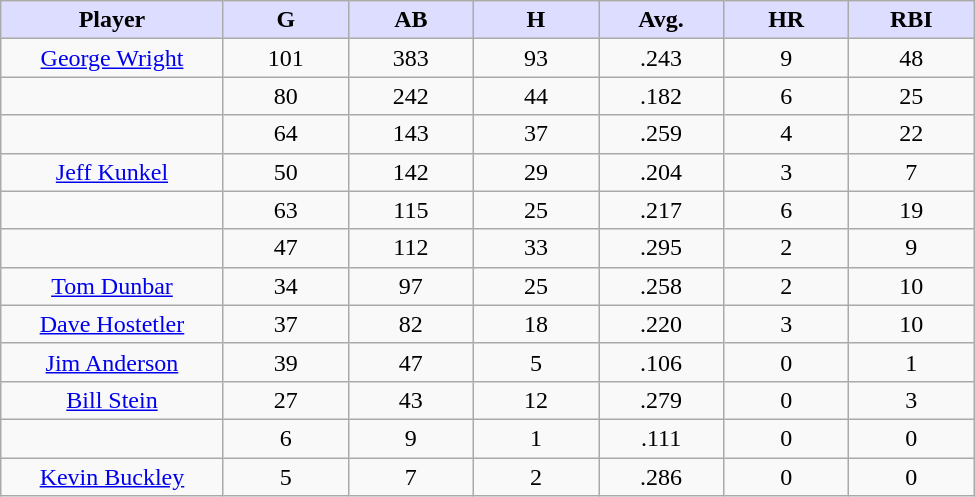<table class="wikitable sortable">
<tr>
<th style="background:#ddf; width:16%;">Player</th>
<th style="background:#ddf; width:9%;">G</th>
<th style="background:#ddf; width:9%;">AB</th>
<th style="background:#ddf; width:9%;">H</th>
<th style="background:#ddf; width:9%;">Avg.</th>
<th style="background:#ddf; width:9%;">HR</th>
<th style="background:#ddf; width:9%;">RBI</th>
</tr>
<tr style="text-align:center;">
<td><a href='#'>George Wright</a></td>
<td>101</td>
<td>383</td>
<td>93</td>
<td>.243</td>
<td>9</td>
<td>48</td>
</tr>
<tr align=center>
<td></td>
<td>80</td>
<td>242</td>
<td>44</td>
<td>.182</td>
<td>6</td>
<td>25</td>
</tr>
<tr style="text-align:center;">
<td></td>
<td>64</td>
<td>143</td>
<td>37</td>
<td>.259</td>
<td>4</td>
<td>22</td>
</tr>
<tr style="text-align:center;">
<td><a href='#'>Jeff Kunkel</a></td>
<td>50</td>
<td>142</td>
<td>29</td>
<td>.204</td>
<td>3</td>
<td>7</td>
</tr>
<tr align=center>
<td></td>
<td>63</td>
<td>115</td>
<td>25</td>
<td>.217</td>
<td>6</td>
<td>19</td>
</tr>
<tr style="text-align:center;">
<td></td>
<td>47</td>
<td>112</td>
<td>33</td>
<td>.295</td>
<td>2</td>
<td>9</td>
</tr>
<tr style="text-align:center;">
<td><a href='#'>Tom Dunbar</a></td>
<td>34</td>
<td>97</td>
<td>25</td>
<td>.258</td>
<td>2</td>
<td>10</td>
</tr>
<tr align=center>
<td><a href='#'>Dave Hostetler</a></td>
<td>37</td>
<td>82</td>
<td>18</td>
<td>.220</td>
<td>3</td>
<td>10</td>
</tr>
<tr align=center>
<td><a href='#'>Jim Anderson</a></td>
<td>39</td>
<td>47</td>
<td>5</td>
<td>.106</td>
<td>0</td>
<td>1</td>
</tr>
<tr align=center>
<td><a href='#'>Bill Stein</a></td>
<td>27</td>
<td>43</td>
<td>12</td>
<td>.279</td>
<td>0</td>
<td>3</td>
</tr>
<tr align=center>
<td></td>
<td>6</td>
<td>9</td>
<td>1</td>
<td>.111</td>
<td>0</td>
<td>0</td>
</tr>
<tr align=center>
<td><a href='#'>Kevin Buckley</a></td>
<td>5</td>
<td>7</td>
<td>2</td>
<td>.286</td>
<td>0</td>
<td>0</td>
</tr>
</table>
